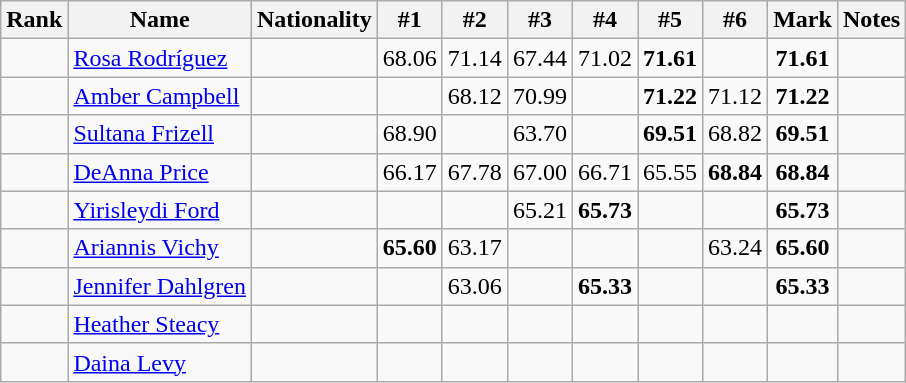<table class="wikitable sortable" style="text-align:center">
<tr>
<th>Rank</th>
<th>Name</th>
<th>Nationality</th>
<th>#1</th>
<th>#2</th>
<th>#3</th>
<th>#4</th>
<th>#5</th>
<th>#6</th>
<th>Mark</th>
<th>Notes</th>
</tr>
<tr>
<td></td>
<td align=left><a href='#'>Rosa Rodríguez</a></td>
<td align=left></td>
<td>68.06</td>
<td>71.14</td>
<td>67.44</td>
<td>71.02</td>
<td><strong>71.61</strong></td>
<td></td>
<td><strong>71.61</strong></td>
<td></td>
</tr>
<tr>
<td></td>
<td align=left><a href='#'>Amber Campbell</a></td>
<td align=left></td>
<td></td>
<td>68.12</td>
<td>70.99</td>
<td></td>
<td><strong>71.22</strong></td>
<td>71.12</td>
<td><strong>71.22</strong></td>
<td></td>
</tr>
<tr>
<td></td>
<td align=left><a href='#'>Sultana Frizell</a></td>
<td align=left></td>
<td>68.90</td>
<td></td>
<td>63.70</td>
<td></td>
<td><strong>69.51</strong></td>
<td>68.82</td>
<td><strong>69.51</strong></td>
<td></td>
</tr>
<tr>
<td></td>
<td align=left><a href='#'>DeAnna Price</a></td>
<td align=left></td>
<td>66.17</td>
<td>67.78</td>
<td>67.00</td>
<td>66.71</td>
<td>65.55</td>
<td><strong>68.84</strong></td>
<td><strong>68.84</strong></td>
<td></td>
</tr>
<tr>
<td></td>
<td align=left><a href='#'>Yirisleydi Ford</a></td>
<td align=left></td>
<td></td>
<td></td>
<td>65.21</td>
<td><strong>65.73</strong></td>
<td></td>
<td></td>
<td><strong>65.73</strong></td>
<td></td>
</tr>
<tr>
<td></td>
<td align=left><a href='#'>Ariannis Vichy</a></td>
<td align=left></td>
<td><strong>65.60</strong></td>
<td>63.17</td>
<td></td>
<td></td>
<td></td>
<td>63.24</td>
<td><strong>65.60</strong></td>
<td></td>
</tr>
<tr>
<td></td>
<td align=left><a href='#'>Jennifer Dahlgren</a></td>
<td align=left></td>
<td></td>
<td>63.06</td>
<td></td>
<td><strong>65.33</strong></td>
<td></td>
<td></td>
<td><strong>65.33</strong></td>
<td></td>
</tr>
<tr>
<td></td>
<td align=left><a href='#'>Heather Steacy</a></td>
<td align=left></td>
<td></td>
<td></td>
<td></td>
<td></td>
<td></td>
<td></td>
<td><strong></strong></td>
<td></td>
</tr>
<tr>
<td></td>
<td align=left><a href='#'>Daina Levy</a></td>
<td align=left></td>
<td></td>
<td></td>
<td></td>
<td></td>
<td></td>
<td></td>
<td><strong></strong></td>
<td></td>
</tr>
</table>
